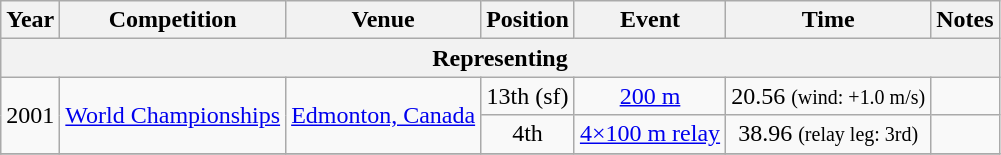<table class="wikitable sortable" style=text-align:center>
<tr>
<th>Year</th>
<th>Competition</th>
<th>Venue</th>
<th>Position</th>
<th>Event</th>
<th>Time</th>
<th>Notes</th>
</tr>
<tr>
<th colspan="7">Representing </th>
</tr>
<tr>
<td rowspan=2>2001</td>
<td rowspan=2><a href='#'>World Championships</a></td>
<td rowspan=2><a href='#'>Edmonton, Canada</a></td>
<td>13th (sf)</td>
<td><a href='#'>200 m</a></td>
<td>20.56 <small>(wind: +1.0 m/s)</small></td>
<td></td>
</tr>
<tr>
<td>4th</td>
<td><a href='#'>4×100 m relay</a></td>
<td>38.96 <small>(relay leg: 3rd)</small></td>
<td></td>
</tr>
<tr>
</tr>
</table>
